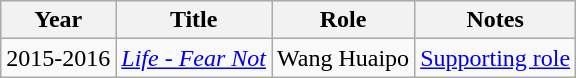<table class="wikitable">
<tr>
<th>Year</th>
<th>Title</th>
<th>Role</th>
<th>Notes</th>
</tr>
<tr>
<td>2015-2016</td>
<td><em><a href='#'>Life - Fear Not</a></em></td>
<td>Wang Huaipo</td>
<td><a href='#'>Supporting role</a></td>
</tr>
</table>
